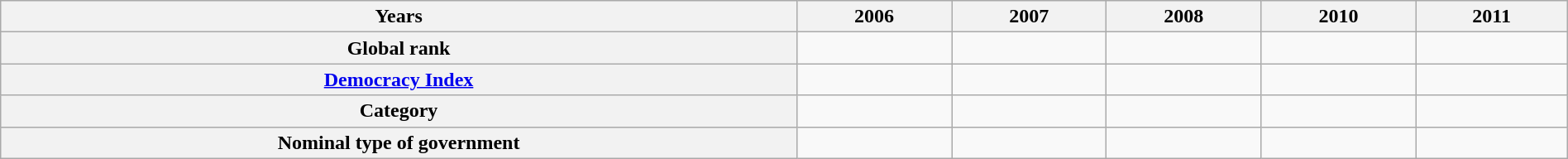<table class="wikitable" style="width:100%;">
<tr>
<th>Years</th>
<th>2006</th>
<th>2007</th>
<th>2008</th>
<th>2010</th>
<th>2011</th>
</tr>
<tr>
<th>Global rank</th>
<td></td>
<td></td>
<td></td>
<td></td>
<td></td>
</tr>
<tr>
<th><a href='#'>Democracy Index</a></th>
<td></td>
<td></td>
<td></td>
<td></td>
<td></td>
</tr>
<tr>
<th>Category</th>
<td></td>
<td></td>
<td></td>
<td></td>
<td></td>
</tr>
<tr>
<th>Nominal type of government</th>
<td></td>
<td></td>
<td></td>
<td></td>
<td></td>
</tr>
</table>
